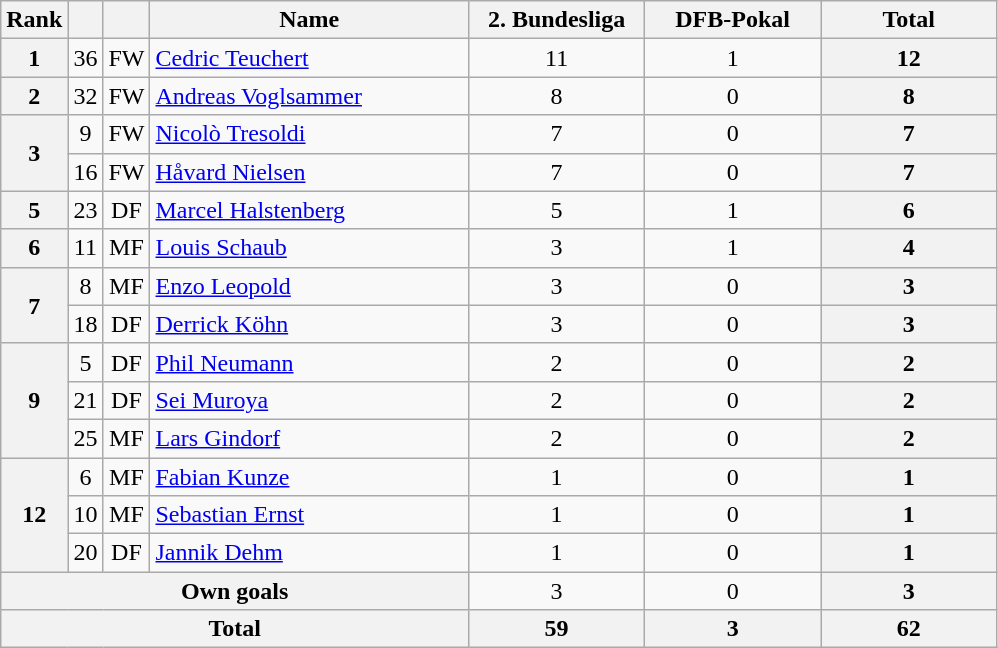<table class="wikitable" style="text-align:center;">
<tr>
<th>Rank</th>
<th width=15></th>
<th width=15></th>
<th width=205>Name</th>
<th width=110>2. Bundesliga</th>
<th width=110>DFB-Pokal</th>
<th width=110>Total</th>
</tr>
<tr>
<th>1</th>
<td>36</td>
<td>FW</td>
<td align="left"> <a href='#'>Cedric Teuchert</a></td>
<td>11</td>
<td>1</td>
<th>12</th>
</tr>
<tr>
<th>2</th>
<td>32</td>
<td>FW</td>
<td align="left"> <a href='#'>Andreas Voglsammer</a></td>
<td>8</td>
<td>0</td>
<th>8</th>
</tr>
<tr>
<th rowspan=2>3</th>
<td>9</td>
<td>FW</td>
<td align="left"> <a href='#'>Nicolò Tresoldi</a></td>
<td>7</td>
<td>0</td>
<th>7</th>
</tr>
<tr>
<td>16</td>
<td>FW</td>
<td align="left"> <a href='#'>Håvard Nielsen</a></td>
<td>7</td>
<td>0</td>
<th>7</th>
</tr>
<tr>
<th>5</th>
<td>23</td>
<td>DF</td>
<td align="left"> <a href='#'>Marcel Halstenberg</a></td>
<td>5</td>
<td>1</td>
<th>6</th>
</tr>
<tr>
<th>6</th>
<td>11</td>
<td>MF</td>
<td align="left"> <a href='#'>Louis Schaub</a></td>
<td>3</td>
<td>1</td>
<th>4</th>
</tr>
<tr>
<th rowspan=2>7</th>
<td>8</td>
<td>MF</td>
<td align="left"> <a href='#'>Enzo Leopold</a></td>
<td>3</td>
<td>0</td>
<th>3</th>
</tr>
<tr>
<td>18</td>
<td>DF</td>
<td align="left"> <a href='#'>Derrick Köhn</a></td>
<td>3</td>
<td>0</td>
<th>3</th>
</tr>
<tr>
<th rowspan=3>9</th>
<td>5</td>
<td>DF</td>
<td align="left"> <a href='#'>Phil Neumann</a></td>
<td>2</td>
<td>0</td>
<th>2</th>
</tr>
<tr>
<td>21</td>
<td>DF</td>
<td align="left"> <a href='#'>Sei Muroya</a></td>
<td>2</td>
<td>0</td>
<th>2</th>
</tr>
<tr>
<td>25</td>
<td>MF</td>
<td align="left"> <a href='#'>Lars Gindorf</a></td>
<td>2</td>
<td>0</td>
<th>2</th>
</tr>
<tr>
<th rowspan=3>12</th>
<td>6</td>
<td>MF</td>
<td align="left"> <a href='#'>Fabian Kunze</a></td>
<td>1</td>
<td>0</td>
<th>1</th>
</tr>
<tr>
<td>10</td>
<td>MF</td>
<td align="left"> <a href='#'>Sebastian Ernst</a></td>
<td>1</td>
<td>0</td>
<th>1</th>
</tr>
<tr>
<td>20</td>
<td>DF</td>
<td align="left"> <a href='#'>Jannik Dehm</a></td>
<td>1</td>
<td>0</td>
<th>1</th>
</tr>
<tr>
<th colspan=4>Own goals</th>
<td>3</td>
<td>0</td>
<th>3</th>
</tr>
<tr>
<th colspan=4>Total</th>
<th>59</th>
<th>3</th>
<th>62</th>
</tr>
</table>
